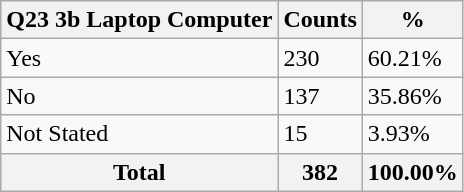<table class="wikitable sortable">
<tr>
<th>Q23 3b Laptop Computer</th>
<th>Counts</th>
<th>%</th>
</tr>
<tr>
<td>Yes</td>
<td>230</td>
<td>60.21%</td>
</tr>
<tr>
<td>No</td>
<td>137</td>
<td>35.86%</td>
</tr>
<tr>
<td>Not Stated</td>
<td>15</td>
<td>3.93%</td>
</tr>
<tr>
<th>Total</th>
<th>382</th>
<th>100.00%</th>
</tr>
</table>
